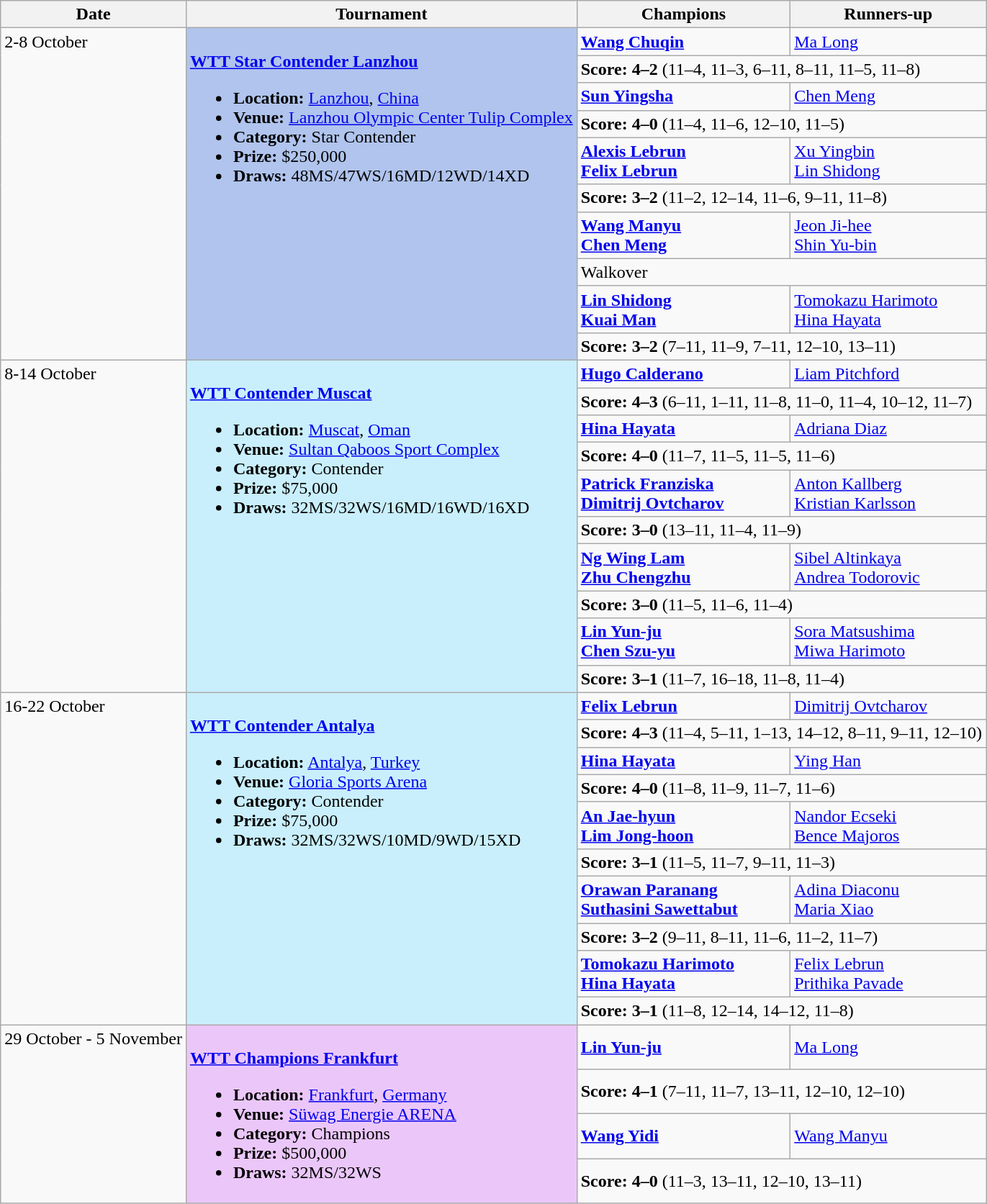<table class="wikitable">
<tr>
<th scope=col>Date</th>
<th scope=col>Tournament</th>
<th scope=col>Champions</th>
<th scope=col>Runners-up</th>
</tr>
<tr valign=top>
<td rowspan=10>2-8 October</td>
<td style="background:#b0c4ed;" rowspan="10"><br><strong><a href='#'>WTT Star Contender Lanzhou</a></strong><ul><li><strong>Location:</strong> <a href='#'>Lanzhou</a>, <a href='#'>China</a></li><li><strong>Venue:</strong> <a href='#'>Lanzhou Olympic Center Tulip Complex</a></li><li><strong>Category:</strong> Star Contender</li><li><strong>Prize:</strong> $250,000</li><li><strong>Draws:</strong> 48MS/47WS/16MD/12WD/14XD</li></ul></td>
<td><strong> <a href='#'>Wang Chuqin</a></strong></td>
<td> <a href='#'>Ma Long</a></td>
</tr>
<tr>
<td colspan=2><strong>Score: 4–2</strong> (11–4, 11–3, 6–11, 8–11, 11–5, 11–8)</td>
</tr>
<tr valign=top>
<td><strong> <a href='#'>Sun Yingsha</a></strong></td>
<td> <a href='#'>Chen Meng</a></td>
</tr>
<tr>
<td colspan=2><strong>Score: 4–0</strong> (11–4, 11–6, 12–10, 11–5)</td>
</tr>
<tr valign=top>
<td><strong> <a href='#'>Alexis Lebrun</a><br> <a href='#'>Felix Lebrun</a></strong></td>
<td> <a href='#'>Xu Yingbin</a><br> <a href='#'>Lin Shidong</a></td>
</tr>
<tr>
<td colspan=2><strong>Score: 3–2</strong> (11–2, 12–14, 11–6, 9–11, 11–8)</td>
</tr>
<tr valign=top>
<td><strong> <a href='#'>Wang Manyu</a><br> <a href='#'>Chen Meng</a></strong></td>
<td> <a href='#'>Jeon Ji-hee</a><br> <a href='#'>Shin Yu-bin</a></td>
</tr>
<tr>
<td colspan=2>Walkover</td>
</tr>
<tr valign=top>
<td><strong> <a href='#'>Lin Shidong</a><br> <a href='#'>Kuai Man</a></strong></td>
<td> <a href='#'>Tomokazu Harimoto</a><br> <a href='#'>Hina Hayata</a></td>
</tr>
<tr>
<td colspan=2><strong>Score: 3–2</strong> (7–11, 11–9, 7–11, 12–10, 13–11)</td>
</tr>
<tr valign=top>
<td rowspan=10>8-14 October</td>
<td style="background:#C9EFFC;" rowspan="10"><br><strong><a href='#'>WTT Contender Muscat</a></strong><ul><li><strong>Location:</strong> <a href='#'>Muscat</a>, <a href='#'>Oman</a></li><li><strong>Venue:</strong> <a href='#'>Sultan Qaboos Sport Complex</a></li><li><strong>Category:</strong> Contender</li><li><strong>Prize:</strong> $75,000</li><li><strong>Draws:</strong> 32MS/32WS/16MD/16WD/16XD</li></ul></td>
<td><strong> <a href='#'>Hugo Calderano</a></strong></td>
<td> <a href='#'>Liam Pitchford</a></td>
</tr>
<tr>
<td colspan=2><strong>Score: 4–3</strong> (6–11, 1–11, 11–8, 11–0, 11–4, 10–12, 11–7)</td>
</tr>
<tr valign=top>
<td><strong> <a href='#'>Hina Hayata</a></strong></td>
<td> <a href='#'>Adriana Diaz</a></td>
</tr>
<tr>
<td colspan=2><strong>Score: 4–0</strong> (11–7, 11–5, 11–5, 11–6)</td>
</tr>
<tr valign=top>
<td><strong> <a href='#'>Patrick Franziska</a><br> <a href='#'>Dimitrij Ovtcharov</a></strong></td>
<td> <a href='#'>Anton Kallberg</a><br> <a href='#'>Kristian Karlsson</a></td>
</tr>
<tr>
<td colspan=2><strong>Score: 3–0</strong> (13–11, 11–4, 11–9)</td>
</tr>
<tr valign=top>
<td><strong> <a href='#'>Ng Wing Lam</a><br> <a href='#'>Zhu Chengzhu</a></strong></td>
<td> <a href='#'>Sibel Altinkaya</a><br> <a href='#'>Andrea Todorovic</a></td>
</tr>
<tr>
<td colspan=2><strong>Score: 3–0</strong> (11–5, 11–6, 11–4)</td>
</tr>
<tr valign=top>
<td><strong> <a href='#'>Lin Yun-ju</a><br> <a href='#'>Chen Szu-yu</a></strong></td>
<td> <a href='#'>Sora Matsushima</a><br> <a href='#'>Miwa Harimoto</a></td>
</tr>
<tr>
<td colspan=2><strong>Score: 3–1</strong> (11–7, 16–18, 11–8, 11–4)</td>
</tr>
<tr valign=top>
<td rowspan=10>16-22 October</td>
<td style="background:#C9EFFC;" rowspan="10"><br><strong><a href='#'>WTT Contender Antalya</a></strong><ul><li><strong>Location:</strong> <a href='#'>Antalya</a>, <a href='#'>Turkey</a></li><li><strong>Venue:</strong> <a href='#'>Gloria Sports Arena</a></li><li><strong>Category:</strong> Contender</li><li><strong>Prize:</strong> $75,000</li><li><strong>Draws:</strong> 32MS/32WS/10MD/9WD/15XD</li></ul></td>
<td><strong> <a href='#'>Felix Lebrun</a></strong></td>
<td> <a href='#'>Dimitrij Ovtcharov</a></td>
</tr>
<tr>
<td colspan=2><strong>Score: 4–3</strong> (11–4, 5–11, 1–13, 14–12, 8–11, 9–11, 12–10)</td>
</tr>
<tr valign=top>
<td><strong> <a href='#'>Hina Hayata</a></strong></td>
<td> <a href='#'>Ying Han</a></td>
</tr>
<tr>
<td colspan=2><strong>Score: 4–0</strong> (11–8, 11–9, 11–7, 11–6)</td>
</tr>
<tr valign=top>
<td><strong> <a href='#'>An Jae-hyun</a><br> <a href='#'>Lim Jong-hoon</a></strong></td>
<td> <a href='#'>Nandor Ecseki</a><br> <a href='#'>Bence Majoros</a></td>
</tr>
<tr>
<td colspan=2><strong>Score: 3–1</strong> (11–5, 11–7, 9–11, 11–3)</td>
</tr>
<tr valign=top>
<td><strong> <a href='#'>Orawan Paranang</a><br> <a href='#'>Suthasini Sawettabut</a></strong></td>
<td> <a href='#'>Adina Diaconu</a><br> <a href='#'>Maria Xiao</a></td>
</tr>
<tr>
<td colspan=2><strong>Score: 3–2</strong> (9–11, 8–11, 11–6, 11–2, 11–7)</td>
</tr>
<tr valign=top>
<td><strong> <a href='#'>Tomokazu Harimoto</a><br> <a href='#'>Hina Hayata</a></strong></td>
<td> <a href='#'>Felix Lebrun</a><br> <a href='#'>Prithika Pavade</a></td>
</tr>
<tr>
<td colspan=2><strong>Score: 3–1</strong> (11–8, 12–14, 14–12, 11–8)</td>
</tr>
<tr valign=top>
<td rowspan=4>29 October - 5 November</td>
<td style="background:#EBC7F9;" rowspan="4"><br><strong><a href='#'>WTT Champions Frankfurt</a></strong><ul><li><strong>Location:</strong> <a href='#'>Frankfurt</a>, <a href='#'>Germany</a></li><li><strong>Venue:</strong> <a href='#'>Süwag Energie ARENA</a></li><li><strong>Category:</strong> Champions</li><li><strong>Prize:</strong> $500,000</li><li><strong>Draws:</strong> 32MS/32WS</li></ul></td>
<td valign=middle><strong> <a href='#'>Lin Yun-ju</a></strong></td>
<td valign=middle> <a href='#'>Ma Long</a></td>
</tr>
<tr>
<td colspan=2><strong>Score: 4–1</strong> (7–11, 11–7, 13–11, 12–10, 12–10)</td>
</tr>
<tr valign=middle>
<td><strong> <a href='#'>Wang Yidi</a></strong></td>
<td> <a href='#'>Wang Manyu</a></td>
</tr>
<tr>
<td colspan=2><strong>Score: 4–0</strong> (11–3, 13–11, 12–10, 13–11)</td>
</tr>
</table>
